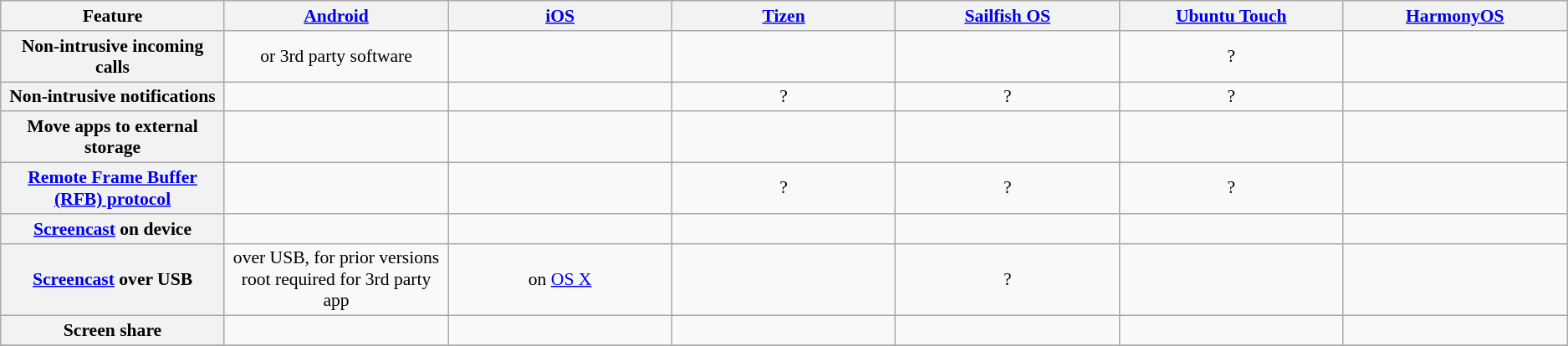<table class="wikitable" style="font-size:90%; text-align: center; width: auto">
<tr>
<th width="10%">Feature</th>
<th width="10%"><a href='#'>Android</a></th>
<th width="10%"><a href='#'>iOS</a></th>
<th width="10%"><a href='#'>Tizen</a></th>
<th width="10%"><a href='#'>Sailfish OS</a></th>
<th width="10%"><a href='#'>Ubuntu Touch</a></th>
<th width="10%"><a href='#'>HarmonyOS</a></th>
</tr>
<tr>
<th>Non-intrusive incoming calls</th>
<td> or 3rd party software</td>
<td></td>
<td></td>
<td></td>
<td>?</td>
<td></td>
</tr>
<tr>
<th>Non-intrusive notifications</th>
<td></td>
<td></td>
<td>?</td>
<td>?</td>
<td>?</td>
<td></td>
</tr>
<tr>
<th>Move apps to external storage</th>
<td></td>
<td></td>
<td></td>
<td></td>
<td></td>
<td></td>
</tr>
<tr>
<th><a href='#'>Remote Frame Buffer (RFB) protocol</a></th>
<td></td>
<td></td>
<td>?</td>
<td>?</td>
<td>?</td>
<td></td>
</tr>
<tr>
<th><a href='#'>Screencast</a> on device</th>
<td></td>
<td></td>
<td></td>
<td></td>
<td></td>
<td></td>
</tr>
<tr>
<th><a href='#'>Screencast</a> over USB</th>
<td> over USB, for prior versions root required for 3rd party app</td>
<td> on <a href='#'>OS X</a></td>
<td></td>
<td>?</td>
<td></td>
<td></td>
</tr>
<tr>
<th>Screen share</th>
<td></td>
<td></td>
<td></td>
<td></td>
<td></td>
<td></td>
</tr>
<tr>
</tr>
</table>
